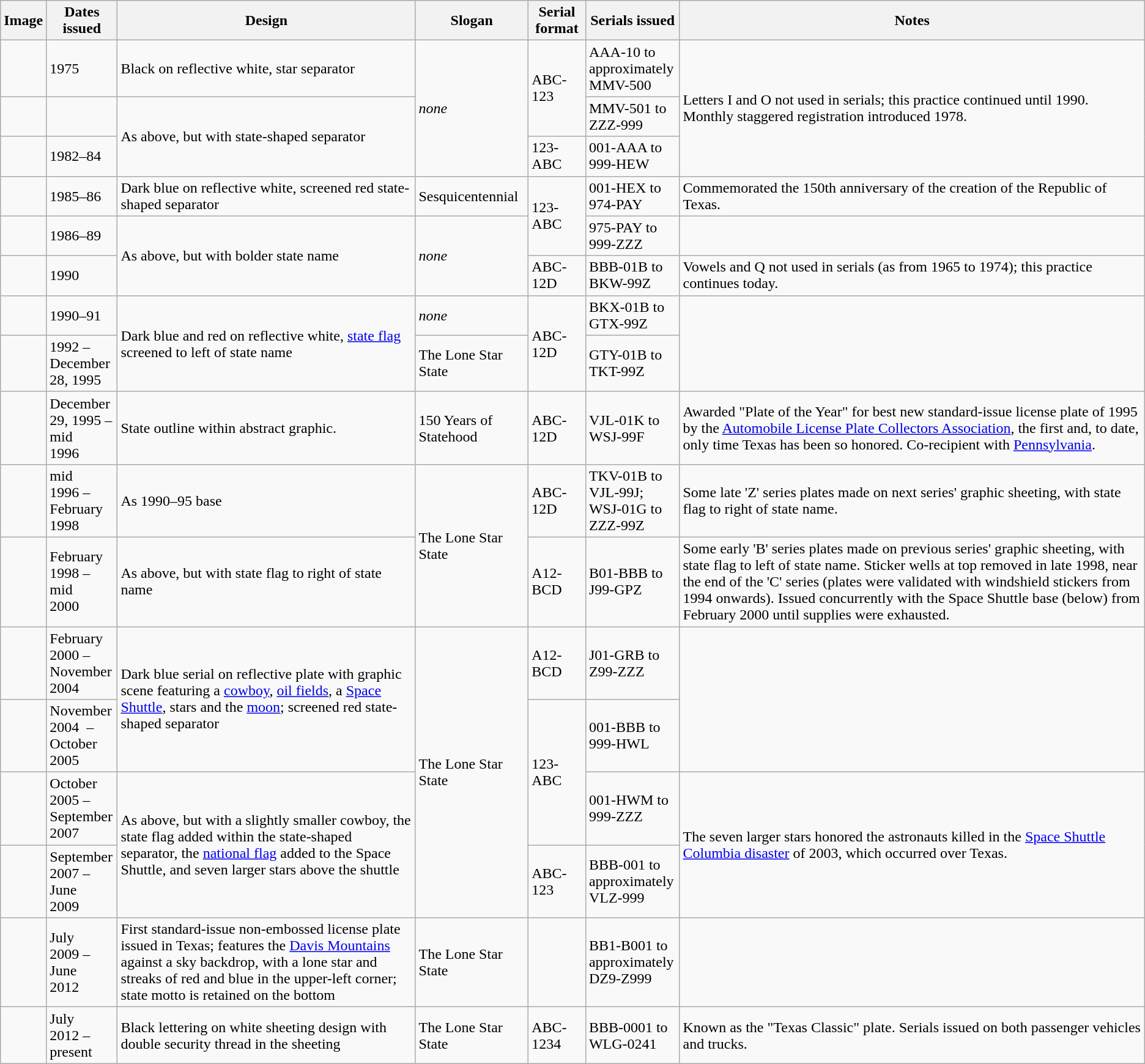<table class="wikitable">
<tr>
<th>Image</th>
<th style="width:70px;">Dates issued</th>
<th>Design</th>
<th>Slogan</th>
<th>Serial format</th>
<th style="width:95px;">Serials issued</th>
<th>Notes</th>
</tr>
<tr>
<td></td>
<td>1975</td>
<td>Black on reflective white, star separator</td>
<td rowspan="3"><em>none</em></td>
<td rowspan="2">ABC-123</td>
<td>AAA-10 to approximately MMV-500</td>
<td rowspan="3">Letters I and O not used in serials; this practice continued until 1990. Monthly staggered registration introduced 1978.</td>
</tr>
<tr>
<td></td>
<td></td>
<td rowspan="2">As above, but with state-shaped separator</td>
<td>MMV-501 to ZZZ-999</td>
</tr>
<tr>
<td></td>
<td>1982–84</td>
<td>123-ABC</td>
<td>001-AAA to 999-HEW</td>
</tr>
<tr>
<td></td>
<td>1985–86</td>
<td>Dark blue on reflective white, screened red state-shaped separator</td>
<td>Sesquicentennial</td>
<td rowspan="2">123-ABC</td>
<td>001-HEX to 974-PAY</td>
<td>Commemorated the 150th anniversary of the creation of the Republic of Texas.</td>
</tr>
<tr>
<td></td>
<td>1986–89</td>
<td rowspan="2">As above, but with bolder state name</td>
<td rowspan="2"><em>none</em></td>
<td>975-PAY to 999-ZZZ</td>
<td></td>
</tr>
<tr>
<td></td>
<td>1990</td>
<td>ABC-12D</td>
<td>BBB-01B to BKW-99Z</td>
<td>Vowels and Q not used in serials (as from 1965 to 1974); this practice continues today.</td>
</tr>
<tr>
<td></td>
<td>1990–91</td>
<td rowspan="2">Dark blue and red on reflective white, <a href='#'>state flag</a> screened to left of state name</td>
<td><em>none</em></td>
<td rowspan="2">ABC-12D</td>
<td>BKX-01B to GTX-99Z</td>
<td rowspan="2"></td>
</tr>
<tr>
<td></td>
<td>1992 – December 28, 1995</td>
<td>The Lone Star State</td>
<td>GTY-01B to TKT-99Z</td>
</tr>
<tr>
<td></td>
<td>December 29, 1995 – mid<br>1996</td>
<td>State outline within abstract graphic.</td>
<td>150 Years of Statehood</td>
<td>ABC-12D</td>
<td>VJL-01K to WSJ-99F</td>
<td>Awarded "Plate of the Year" for best new standard-issue license plate of 1995 by the <a href='#'>Automobile License Plate Collectors Association</a>, the first and, to date, only time Texas has been so honored. Co-recipient with <a href='#'>Pennsylvania</a>.</td>
</tr>
<tr>
<td></td>
<td>mid<br>1996 – February 1998</td>
<td>As 1990–95 base</td>
<td rowspan="2">The Lone Star State</td>
<td>ABC-12D</td>
<td>TKV-01B to VJL-99J;<br>WSJ-01G to ZZZ-99Z</td>
<td>Some late 'Z' series plates made on next series' graphic sheeting, with state flag to right of state name.</td>
</tr>
<tr>
<td></td>
<td>February 1998 –<br>mid<br>2000</td>
<td>As above, but with state flag to right of state name</td>
<td>A12-BCD</td>
<td>B01-BBB to J99-GPZ</td>
<td>Some early 'B' series plates made on previous series' graphic sheeting, with state flag to left of state name. Sticker wells at top removed in late 1998, near the end of the 'C' series (plates were validated with windshield stickers from 1994 onwards). Issued concurrently with the Space Shuttle base (below) from February 2000 until supplies were exhausted.</td>
</tr>
<tr>
<td></td>
<td>February 2000 – November 2004</td>
<td rowspan="2">Dark blue serial on reflective plate with graphic scene featuring a <a href='#'>cowboy</a>, <a href='#'>oil fields</a>, a <a href='#'>Space Shuttle</a>, stars and the <a href='#'>moon</a>; screened red state-shaped separator</td>
<td rowspan="4">The Lone Star State</td>
<td>A12-BCD</td>
<td>J01-GRB to Z99-ZZZ</td>
<td rowspan="2"></td>
</tr>
<tr>
<td></td>
<td>November 2004  – October 2005</td>
<td rowspan="2">123-ABC</td>
<td>001-BBB to 999-HWL</td>
</tr>
<tr>
<td></td>
<td>October 2005 – September 2007</td>
<td rowspan="2">As above, but with a slightly smaller cowboy, the state flag added within the state-shaped separator, the <a href='#'>national flag</a> added to the Space Shuttle, and seven larger stars above the shuttle</td>
<td>001-HWM to 999-ZZZ</td>
<td rowspan="2">The seven larger stars honored the astronauts killed in the <a href='#'>Space Shuttle Columbia disaster</a> of 2003, which occurred over Texas.</td>
</tr>
<tr>
<td></td>
<td>September 2007 –<br>June<br>2009</td>
<td>ABC-123</td>
<td>BBB-001 to approximately VLZ-999</td>
</tr>
<tr>
<td></td>
<td>July<br>2009 – June<br>2012</td>
<td>First standard-issue non-embossed license plate issued in Texas; features the <a href='#'>Davis Mountains</a> against a sky backdrop, with a lone star and streaks of red and blue in the upper-left corner; state motto is retained on the bottom</td>
<td>The Lone Star State</td>
<td></td>
<td>BB1-B001 to approximately DZ9-Z999</td>
<td></td>
</tr>
<tr>
<td></td>
<td>July<br>2012 – present</td>
<td>Black lettering on white sheeting design with double security thread in the sheeting</td>
<td>The Lone Star State</td>
<td>ABC-1234</td>
<td>BBB-0001 to WLG-0241 </td>
<td>Known as the "Texas Classic" plate. Serials issued on both passenger vehicles and trucks.</td>
</tr>
</table>
